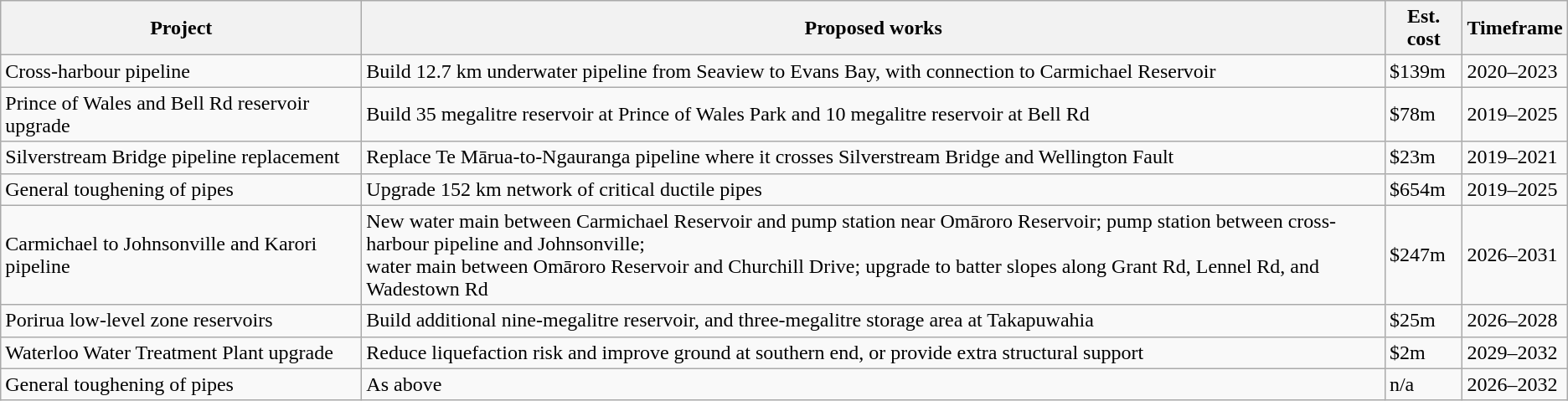<table class="wikitable col3right">
<tr>
<th width=280>Project</th>
<th>Proposed works</th>
<th>Est. cost</th>
<th>Timeframe</th>
</tr>
<tr>
<td>Cross-harbour pipeline</td>
<td>Build 12.7 km underwater pipeline from Seaview to Evans Bay, with connection to Carmichael Reservoir</td>
<td>$139m</td>
<td>2020–2023</td>
</tr>
<tr>
<td>Prince of Wales and Bell Rd reservoir upgrade</td>
<td>Build 35 megalitre reservoir at Prince of Wales Park and 10 megalitre reservoir at Bell Rd</td>
<td>$78m</td>
<td>2019–2025</td>
</tr>
<tr>
<td>Silverstream Bridge pipeline replacement</td>
<td>Replace Te Mārua-to-Ngauranga pipeline where it crosses Silverstream Bridge and Wellington Fault</td>
<td>$23m</td>
<td>2019–2021</td>
</tr>
<tr>
<td>General toughening of pipes</td>
<td>Upgrade 152 km network of critical ductile pipes</td>
<td>$654m</td>
<td>2019–2025</td>
</tr>
<tr>
<td>Carmichael to Johnsonville and Karori pipeline</td>
<td>New water main between Carmichael Reservoir and pump station near Omāroro Reservoir; pump station between cross-harbour pipeline and Johnsonville;<br>water main between Omāroro Reservoir and Churchill Drive; upgrade to batter slopes along Grant Rd, Lennel Rd, and Wadestown Rd</td>
<td>$247m</td>
<td>2026–2031</td>
</tr>
<tr>
<td>Porirua low-level zone reservoirs</td>
<td>Build additional nine-megalitre reservoir, and three-megalitre storage area at Takapuwahia</td>
<td>$25m</td>
<td>2026–2028</td>
</tr>
<tr>
<td>Waterloo Water Treatment Plant upgrade</td>
<td>Reduce liquefaction risk and improve ground at southern end, or provide extra structural support</td>
<td>$2m</td>
<td>2029–2032</td>
</tr>
<tr>
<td>General toughening of pipes</td>
<td>As above</td>
<td>n/a</td>
<td>2026–2032</td>
</tr>
</table>
